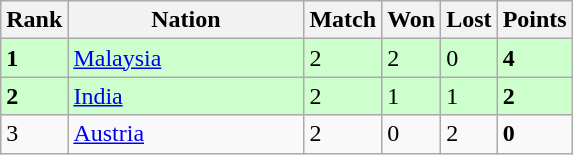<table class="wikitable">
<tr>
<th width=20>Rank</th>
<th width=150>Nation</th>
<th width=20>Match</th>
<th width=20>Won</th>
<th width=20>Lost</th>
<th width=20>Points</th>
</tr>
<tr bgcolor=ccffcc>
<td><strong>1</strong></td>
<td> <a href='#'>Malaysia</a></td>
<td>2</td>
<td>2</td>
<td>0</td>
<td><strong>4</strong></td>
</tr>
<tr bgcolor=ccffcc>
<td><strong>2</strong></td>
<td> <a href='#'>India</a></td>
<td>2</td>
<td>1</td>
<td>1</td>
<td><strong>2</strong></td>
</tr>
<tr>
<td>3</td>
<td> <a href='#'>Austria</a></td>
<td>2</td>
<td>0</td>
<td>2</td>
<td><strong>0</strong></td>
</tr>
</table>
